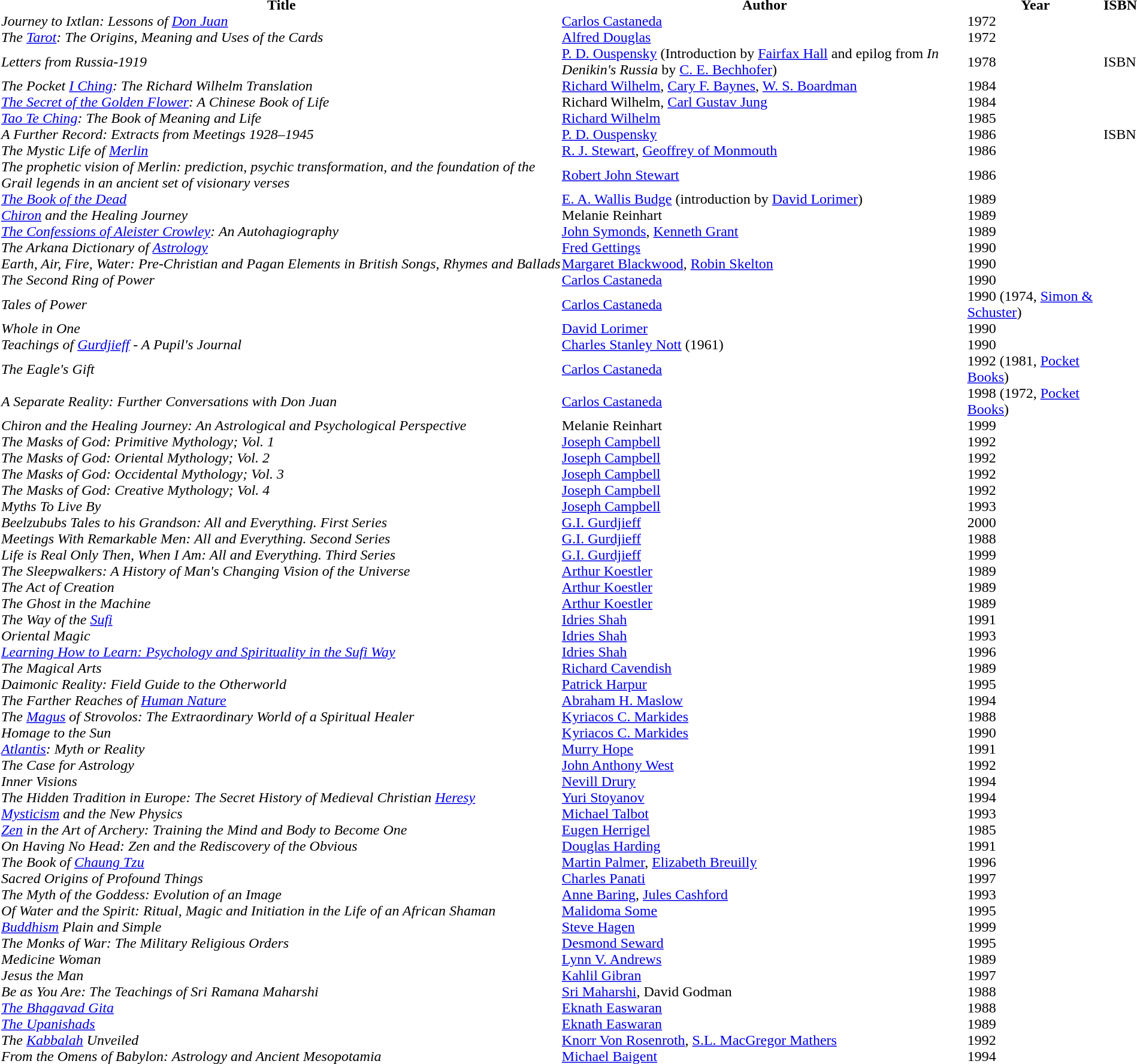<table class=sortable cellpadding=0 cellspacing=0>
<tr>
<th>Title</th>
<th>Author</th>
<th>Year</th>
<th>ISBN </th>
</tr>
<tr>
<td><em>Journey to Ixtlan: Lessons of <a href='#'>Don Juan</a></em></td>
<td><a href='#'>Carlos Castaneda</a></td>
<td>1972</td>
<td></td>
</tr>
<tr>
<td><em>The <a href='#'>Tarot</a>: The Origins, Meaning and Uses of the Cards</em></td>
<td><a href='#'>Alfred Douglas</a></td>
<td>1972</td>
<td></td>
</tr>
<tr>
<td><em>Letters from Russia-1919</em></td>
<td><a href='#'>P. D. Ouspensky</a> (Introduction by <a href='#'>Fairfax Hall</a> and epilog from <em>In Denikin's Russia</em> by <a href='#'>C. E. Bechhofer</a>)</td>
<td>1978</td>
<td>ISBN</td>
</tr>
<tr>
<td><em>The Pocket <a href='#'>I Ching</a>: The Richard Wilhelm Translation</em></td>
<td><a href='#'>Richard Wilhelm</a>, <a href='#'>Cary F. Baynes</a>, <a href='#'>W. S. Boardman</a></td>
<td>1984</td>
<td></td>
</tr>
<tr>
<td><em><a href='#'>The Secret of the Golden Flower</a>: A Chinese Book of Life</em></td>
<td>Richard Wilhelm, <a href='#'>Carl Gustav Jung</a></td>
<td>1984</td>
<td></td>
</tr>
<tr>
<td><em><a href='#'>Tao Te Ching</a>: The Book of Meaning and Life</em></td>
<td><a href='#'>Richard Wilhelm</a></td>
<td>1985</td>
<td></td>
</tr>
<tr>
<td><em>A Further Record: Extracts from Meetings 1928–1945</em></td>
<td><a href='#'>P. D. Ouspensky</a></td>
<td>1986</td>
<td>ISBN</td>
</tr>
<tr>
<td><em>The Mystic Life of <a href='#'>Merlin</a></em></td>
<td><a href='#'>R. J. Stewart</a>, <a href='#'>Geoffrey of Monmouth</a></td>
<td>1986</td>
<td></td>
</tr>
<tr>
<td><em>The prophetic vision of Merlin: prediction, psychic transformation, and the foundation of the Grail legends in an ancient set of visionary verses</em></td>
<td><a href='#'>Robert John Stewart</a></td>
<td>1986</td>
<td></td>
</tr>
<tr>
<td><em><a href='#'>The Book of the Dead</a></em></td>
<td><a href='#'>E. A. Wallis Budge</a> (introduction by <a href='#'>David Lorimer</a>)</td>
<td>1989</td>
<td></td>
</tr>
<tr>
<td><em><a href='#'>Chiron</a> and the Healing Journey</em></td>
<td>Melanie Reinhart</td>
<td>1989</td>
<td></td>
</tr>
<tr>
<td><em><a href='#'>The Confessions of Aleister Crowley</a>: An Autohagiography</em></td>
<td><a href='#'>John Symonds</a>, <a href='#'>Kenneth Grant</a></td>
<td>1989</td>
<td></td>
</tr>
<tr>
<td><em>The Arkana Dictionary of <a href='#'>Astrology</a></em></td>
<td><a href='#'>Fred Gettings</a></td>
<td>1990</td>
<td></td>
</tr>
<tr>
<td><em>Earth, Air, Fire, Water: Pre-Christian and Pagan Elements in British Songs, Rhymes and Ballads</em></td>
<td><a href='#'>Margaret Blackwood</a>, <a href='#'>Robin Skelton</a></td>
<td>1990</td>
<td></td>
</tr>
<tr>
<td><em>The Second Ring of Power</em></td>
<td><a href='#'>Carlos Castaneda</a></td>
<td>1990</td>
<td></td>
</tr>
<tr>
<td><em>Tales of Power</em></td>
<td><a href='#'>Carlos Castaneda</a></td>
<td>1990 (1974, <a href='#'>Simon & Schuster</a>)</td>
<td></td>
</tr>
<tr>
<td><em>Whole in One</em></td>
<td><a href='#'>David Lorimer</a></td>
<td>1990</td>
<td></td>
</tr>
<tr>
<td><em>Teachings of <a href='#'>Gurdjieff</a> - A Pupil's Journal</em></td>
<td><a href='#'>Charles Stanley Nott</a> (1961)</td>
<td>1990</td>
<td></td>
</tr>
<tr>
<td><em>The Eagle's Gift</em></td>
<td><a href='#'>Carlos Castaneda</a></td>
<td>1992 (1981, <a href='#'>Pocket Books</a>)</td>
<td></td>
</tr>
<tr>
<td><em>A Separate Reality: Further Conversations with Don Juan</em></td>
<td><a href='#'>Carlos Castaneda</a></td>
<td>1998 (1972, <a href='#'>Pocket Books</a>)</td>
<td></td>
</tr>
<tr>
<td><em>Chiron and the Healing Journey: An Astrological and Psychological Perspective</em></td>
<td>Melanie Reinhart</td>
<td>1999</td>
<td></td>
</tr>
<tr>
<td><em>The Masks of God: Primitive Mythology; Vol. 1</em></td>
<td><a href='#'>Joseph Campbell</a></td>
<td>1992</td>
<td></td>
</tr>
<tr>
<td><em>The Masks of God: Oriental Mythology; Vol. 2</em></td>
<td><a href='#'>Joseph Campbell</a></td>
<td>1992</td>
<td></td>
</tr>
<tr>
<td><em>The Masks of God: Occidental Mythology; Vol. 3</em></td>
<td><a href='#'>Joseph Campbell</a></td>
<td>1992</td>
<td></td>
</tr>
<tr>
<td><em>The Masks of God: Creative Mythology; Vol. 4</em></td>
<td><a href='#'>Joseph Campbell</a></td>
<td>1992</td>
<td></td>
</tr>
<tr>
<td><em>Myths To Live By</em></td>
<td><a href='#'>Joseph Campbell</a></td>
<td>1993</td>
<td></td>
</tr>
<tr>
<td><em>Beelzububs Tales to his Grandson: All and Everything. First Series</em></td>
<td><a href='#'>G.I. Gurdjieff</a></td>
<td>2000</td>
<td></td>
</tr>
<tr>
<td><em>Meetings With Remarkable Men: All and Everything. Second Series</em></td>
<td><a href='#'>G.I. Gurdjieff</a></td>
<td>1988</td>
<td></td>
</tr>
<tr>
<td><em>Life is Real Only Then, When I Am: All and Everything. Third Series</em></td>
<td><a href='#'>G.I. Gurdjieff</a></td>
<td>1999</td>
<td></td>
</tr>
<tr>
<td><em>The Sleepwalkers: A History of Man's Changing Vision of the Universe</em></td>
<td><a href='#'>Arthur Koestler</a></td>
<td>1989</td>
<td></td>
</tr>
<tr>
<td><em>The Act of Creation</em></td>
<td><a href='#'>Arthur Koestler</a></td>
<td>1989</td>
<td></td>
</tr>
<tr>
<td><em>The Ghost in the Machine</em></td>
<td><a href='#'>Arthur Koestler</a></td>
<td>1989</td>
<td></td>
</tr>
<tr>
<td><em>The Way of the <a href='#'>Sufi</a></em></td>
<td><a href='#'>Idries Shah</a></td>
<td>1991</td>
<td></td>
</tr>
<tr>
<td><em>Oriental Magic</em></td>
<td><a href='#'>Idries Shah</a></td>
<td>1993</td>
<td></td>
</tr>
<tr>
<td><em><a href='#'>Learning How to Learn: Psychology and Spirituality in the Sufi Way</a></em></td>
<td><a href='#'>Idries Shah</a></td>
<td>1996</td>
<td></td>
</tr>
<tr>
<td><em>The Magical Arts</em></td>
<td><a href='#'>Richard Cavendish</a></td>
<td>1989</td>
<td></td>
</tr>
<tr>
<td><em>Daimonic Reality: Field Guide to the Otherworld</em></td>
<td><a href='#'>Patrick Harpur</a></td>
<td>1995</td>
<td></td>
</tr>
<tr>
<td><em>The Farther Reaches of <a href='#'>Human Nature</a></em></td>
<td><a href='#'>Abraham H. Maslow</a></td>
<td>1994</td>
<td></td>
</tr>
<tr>
<td><em>The <a href='#'>Magus</a> of Strovolos: The Extraordinary World of a Spiritual Healer</em></td>
<td><a href='#'>Kyriacos C. Markides</a></td>
<td>1988</td>
<td></td>
</tr>
<tr>
<td><em>Homage to the Sun</em></td>
<td><a href='#'>Kyriacos C. Markides</a></td>
<td>1990</td>
<td></td>
</tr>
<tr>
<td><em><a href='#'>Atlantis</a>: Myth or Reality</em></td>
<td><a href='#'>Murry Hope</a></td>
<td>1991</td>
<td></td>
</tr>
<tr>
<td><em>The Case for Astrology</em></td>
<td><a href='#'>John Anthony West</a></td>
<td>1992</td>
<td></td>
</tr>
<tr>
<td><em>Inner Visions</em></td>
<td><a href='#'>Nevill Drury</a></td>
<td>1994</td>
<td></td>
</tr>
<tr>
<td><em>The Hidden Tradition in Europe: The Secret History of Medieval Christian <a href='#'>Heresy</a></em></td>
<td><a href='#'>Yuri Stoyanov</a></td>
<td>1994</td>
<td></td>
</tr>
<tr>
<td><em><a href='#'>Mysticism</a> and the New Physics</em></td>
<td><a href='#'>Michael Talbot</a></td>
<td>1993</td>
<td></td>
</tr>
<tr>
<td><em><a href='#'>Zen</a> in the Art of Archery: Training the Mind and Body to Become One</em></td>
<td><a href='#'>Eugen Herrigel</a></td>
<td>1985</td>
<td></td>
</tr>
<tr>
<td><em>On Having No Head: Zen and the Rediscovery of the Obvious</em></td>
<td><a href='#'>Douglas Harding</a></td>
<td>1991</td>
<td></td>
</tr>
<tr>
<td><em>The Book of <a href='#'>Chaung Tzu</a></em></td>
<td><a href='#'>Martin Palmer</a>, <a href='#'>Elizabeth Breuilly</a></td>
<td>1996</td>
<td></td>
</tr>
<tr>
<td><em>Sacred Origins of Profound Things</em></td>
<td><a href='#'>Charles Panati</a></td>
<td>1997</td>
<td></td>
</tr>
<tr>
<td><em>The Myth of the Goddess: Evolution of an Image</em></td>
<td><a href='#'>Anne Baring</a>, <a href='#'>Jules Cashford</a></td>
<td>1993</td>
<td></td>
</tr>
<tr>
<td><em>Of Water and the Spirit: Ritual, Magic and Initiation in the Life of an African Shaman</em></td>
<td><a href='#'>Malidoma Some</a></td>
<td>1995</td>
<td></td>
</tr>
<tr>
<td><em><a href='#'>Buddhism</a> Plain and Simple</em></td>
<td><a href='#'>Steve Hagen</a></td>
<td>1999</td>
<td></td>
</tr>
<tr>
<td><em>The Monks of War: The Military Religious Orders</em></td>
<td><a href='#'>Desmond Seward</a></td>
<td>1995</td>
<td></td>
</tr>
<tr>
<td><em>Medicine Woman</em></td>
<td><a href='#'>Lynn V. Andrews</a></td>
<td>1989</td>
<td></td>
</tr>
<tr>
<td><em>Jesus the Man</em></td>
<td><a href='#'>Kahlil Gibran</a></td>
<td>1997</td>
<td></td>
</tr>
<tr>
<td><em>Be as You Are: The Teachings of Sri Ramana Maharshi</em></td>
<td><a href='#'>Sri Maharshi</a>, David Godman</td>
<td>1988</td>
<td></td>
</tr>
<tr>
<td><em><a href='#'>The Bhagavad Gita</a></em></td>
<td><a href='#'>Eknath Easwaran</a></td>
<td>1988</td>
<td></td>
</tr>
<tr>
<td><em><a href='#'>The Upanishads</a></em></td>
<td><a href='#'>Eknath Easwaran</a></td>
<td>1989</td>
<td></td>
</tr>
<tr>
<td><em>The <a href='#'>Kabbalah</a> Unveiled</em></td>
<td><a href='#'>Knorr Von Rosenroth</a>, <a href='#'>S.L. MacGregor Mathers</a></td>
<td>1992</td>
<td></td>
</tr>
<tr>
<td><em>From the Omens of Babylon: Astrology and Ancient Mesopotamia</em></td>
<td><a href='#'>Michael Baigent</a></td>
<td>1994</td>
<td></td>
</tr>
<tr>
</tr>
</table>
